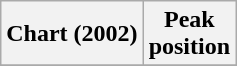<table class="wikitable sortable">
<tr>
<th>Chart (2002)</th>
<th>Peak<br>position</th>
</tr>
<tr>
</tr>
</table>
